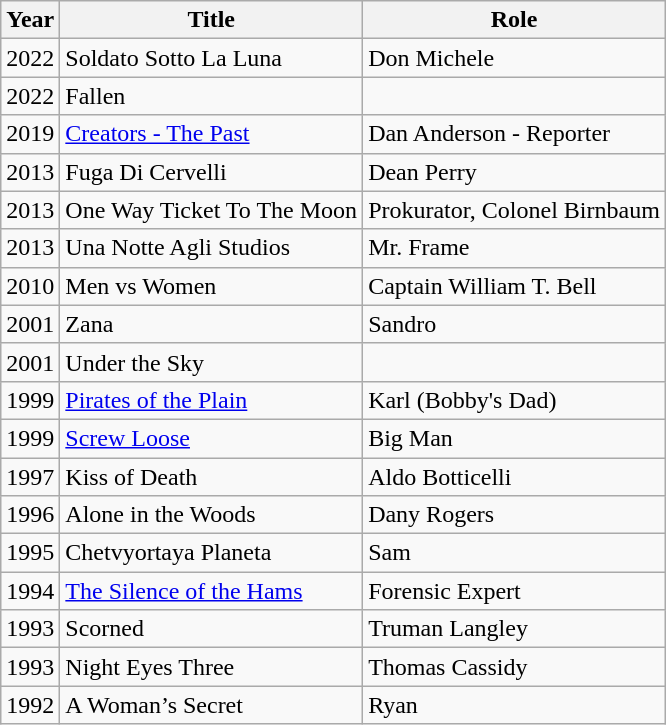<table class="wikitable sortable">
<tr>
<th>Year</th>
<th>Title</th>
<th>Role</th>
</tr>
<tr>
<td>2022</td>
<td>Soldato Sotto La Luna</td>
<td>Don Michele</td>
</tr>
<tr>
<td>2022</td>
<td>Fallen</td>
<td></td>
</tr>
<tr>
<td>2019</td>
<td><a href='#'>Creators - The Past</a></td>
<td>Dan Anderson - Reporter</td>
</tr>
<tr>
<td>2013</td>
<td>Fuga Di Cervelli</td>
<td>Dean Perry</td>
</tr>
<tr>
<td>2013</td>
<td>One Way Ticket To The Moon</td>
<td>Prokurator, Colonel Birnbaum</td>
</tr>
<tr>
<td>2013</td>
<td>Una Notte Agli Studios</td>
<td>Mr. Frame</td>
</tr>
<tr>
<td>2010</td>
<td>Men vs Women</td>
<td>Captain William T. Bell</td>
</tr>
<tr>
<td>2001</td>
<td>Zana</td>
<td>Sandro</td>
</tr>
<tr>
<td>2001</td>
<td>Under the Sky</td>
<td></td>
</tr>
<tr>
<td>1999</td>
<td><a href='#'>Pirates of the Plain</a></td>
<td>Karl (Bobby's Dad)</td>
</tr>
<tr>
<td>1999</td>
<td><a href='#'>Screw Loose</a></td>
<td>Big Man</td>
</tr>
<tr>
<td>1997</td>
<td>Kiss of Death</td>
<td>Aldo Botticelli</td>
</tr>
<tr>
<td>1996</td>
<td>Alone in the Woods</td>
<td>Dany Rogers</td>
</tr>
<tr>
<td>1995</td>
<td>Chetvyortaya Planeta</td>
<td>Sam</td>
</tr>
<tr>
<td>1994</td>
<td><a href='#'>The Silence of the Hams</a></td>
<td>Forensic Expert</td>
</tr>
<tr>
<td>1993</td>
<td>Scorned</td>
<td>Truman Langley</td>
</tr>
<tr>
<td>1993</td>
<td>Night Eyes Three</td>
<td>Thomas Cassidy</td>
</tr>
<tr>
<td>1992</td>
<td>A Woman’s Secret</td>
<td>Ryan</td>
</tr>
</table>
